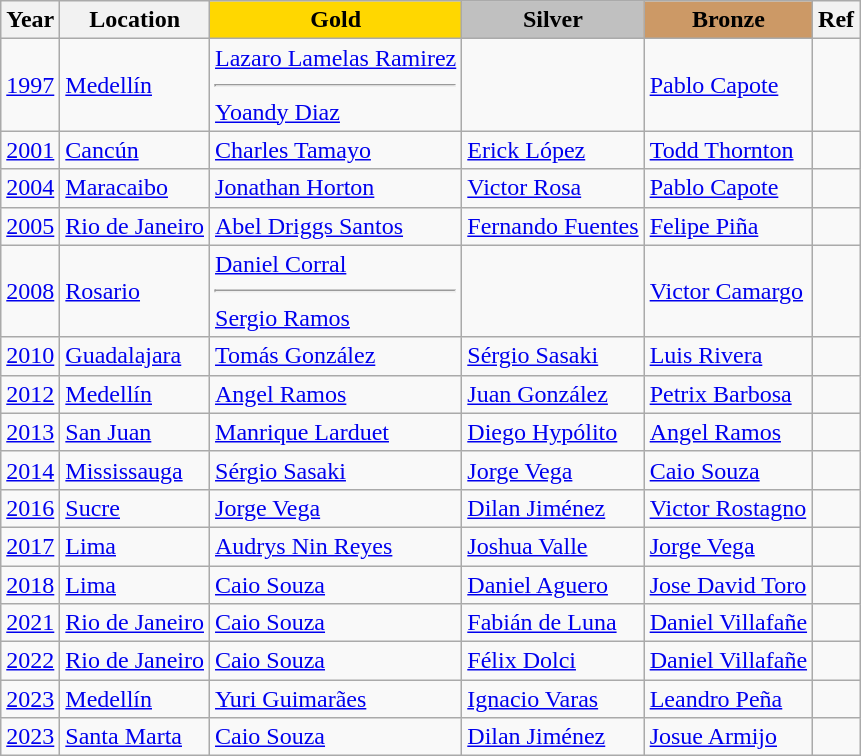<table class="wikitable">
<tr>
<th>Year</th>
<th>Location</th>
<th style="background-color:gold;">Gold</th>
<th style="background-color:silver;">Silver</th>
<th style="background-color:#cc9966;">Bronze</th>
<th>Ref</th>
</tr>
<tr>
<td><a href='#'>1997</a></td>
<td> <a href='#'>Medellín</a></td>
<td> <a href='#'>Lazaro Lamelas Ramirez</a><hr> <a href='#'>Yoandy Diaz</a></td>
<td></td>
<td> <a href='#'>Pablo Capote</a></td>
</tr>
<tr>
<td><a href='#'>2001</a></td>
<td> <a href='#'>Cancún</a></td>
<td> <a href='#'>Charles Tamayo</a></td>
<td> <a href='#'>Erick López</a></td>
<td> <a href='#'>Todd Thornton</a></td>
<td></td>
</tr>
<tr>
<td><a href='#'>2004</a></td>
<td> <a href='#'>Maracaibo</a></td>
<td> <a href='#'>Jonathan Horton</a></td>
<td> <a href='#'>Victor Rosa</a></td>
<td> <a href='#'>Pablo Capote</a></td>
</tr>
<tr>
<td><a href='#'>2005</a></td>
<td> <a href='#'>Rio de Janeiro</a></td>
<td> <a href='#'>Abel Driggs Santos</a></td>
<td> <a href='#'>Fernando Fuentes</a></td>
<td> <a href='#'>Felipe Piña</a></td>
<td></td>
</tr>
<tr>
<td><a href='#'>2008</a></td>
<td> <a href='#'>Rosario</a></td>
<td> <a href='#'>Daniel Corral</a><hr> <a href='#'>Sergio Ramos</a></td>
<td></td>
<td> <a href='#'>Victor Camargo</a></td>
<td></td>
</tr>
<tr>
<td><a href='#'>2010</a></td>
<td> <a href='#'>Guadalajara</a></td>
<td> <a href='#'>Tomás González</a></td>
<td> <a href='#'>Sérgio Sasaki</a></td>
<td> <a href='#'>Luis Rivera</a></td>
<td></td>
</tr>
<tr>
<td><a href='#'>2012</a></td>
<td> <a href='#'>Medellín</a></td>
<td> <a href='#'>Angel Ramos</a></td>
<td> <a href='#'>Juan González</a></td>
<td> <a href='#'>Petrix Barbosa</a></td>
<td></td>
</tr>
<tr>
<td><a href='#'>2013</a></td>
<td> <a href='#'>San Juan</a></td>
<td> <a href='#'>Manrique Larduet</a></td>
<td> <a href='#'>Diego Hypólito</a></td>
<td> <a href='#'>Angel Ramos</a></td>
<td></td>
</tr>
<tr>
<td><a href='#'>2014</a></td>
<td> <a href='#'>Mississauga</a></td>
<td> <a href='#'>Sérgio Sasaki</a></td>
<td> <a href='#'>Jorge Vega</a></td>
<td> <a href='#'>Caio Souza</a></td>
<td></td>
</tr>
<tr>
<td><a href='#'>2016</a></td>
<td> <a href='#'>Sucre</a></td>
<td> <a href='#'>Jorge Vega</a></td>
<td> <a href='#'>Dilan Jiménez</a></td>
<td> <a href='#'>Victor Rostagno</a></td>
<td></td>
</tr>
<tr>
<td><a href='#'>2017</a></td>
<td> <a href='#'>Lima</a></td>
<td> <a href='#'>Audrys Nin Reyes</a></td>
<td> <a href='#'>Joshua Valle</a></td>
<td> <a href='#'>Jorge Vega</a></td>
<td></td>
</tr>
<tr>
<td><a href='#'>2018</a></td>
<td> <a href='#'>Lima</a></td>
<td> <a href='#'>Caio Souza</a></td>
<td> <a href='#'>Daniel Aguero</a></td>
<td> <a href='#'> Jose David Toro</a></td>
<td></td>
</tr>
<tr>
<td><a href='#'>2021</a></td>
<td> <a href='#'>Rio de Janeiro</a></td>
<td> <a href='#'>Caio Souza</a></td>
<td> <a href='#'>Fabián de Luna</a></td>
<td> <a href='#'>Daniel Villafañe</a></td>
<td></td>
</tr>
<tr>
<td><a href='#'>2022</a></td>
<td> <a href='#'>Rio de Janeiro</a></td>
<td> <a href='#'>Caio Souza</a></td>
<td> <a href='#'>Félix Dolci</a></td>
<td> <a href='#'>Daniel Villafañe</a></td>
<td></td>
</tr>
<tr>
<td><a href='#'>2023</a></td>
<td> <a href='#'>Medellín</a></td>
<td> <a href='#'>Yuri Guimarães</a></td>
<td> <a href='#'>Ignacio Varas</a></td>
<td> <a href='#'>Leandro Peña</a></td>
<td></td>
</tr>
<tr>
<td><a href='#'>2023</a></td>
<td> <a href='#'>Santa Marta</a></td>
<td> <a href='#'>Caio Souza</a></td>
<td> <a href='#'>Dilan Jiménez</a></td>
<td> <a href='#'>Josue Armijo</a></td>
<td></td>
</tr>
</table>
